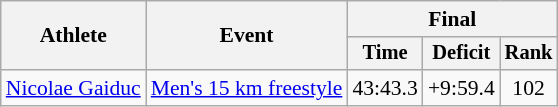<table class="wikitable" style="font-size:90%">
<tr>
<th rowspan="2">Athlete</th>
<th rowspan="2">Event</th>
<th colspan="3">Final</th>
</tr>
<tr style="font-size:95%">
<th>Time</th>
<th>Deficit</th>
<th>Rank</th>
</tr>
<tr align=center>
<td align=left><a href='#'>Nicolae Gaiduc</a></td>
<td align=left><a href='#'>Men's 15 km freestyle</a></td>
<td>43:43.3</td>
<td>+9:59.4</td>
<td>102</td>
</tr>
</table>
